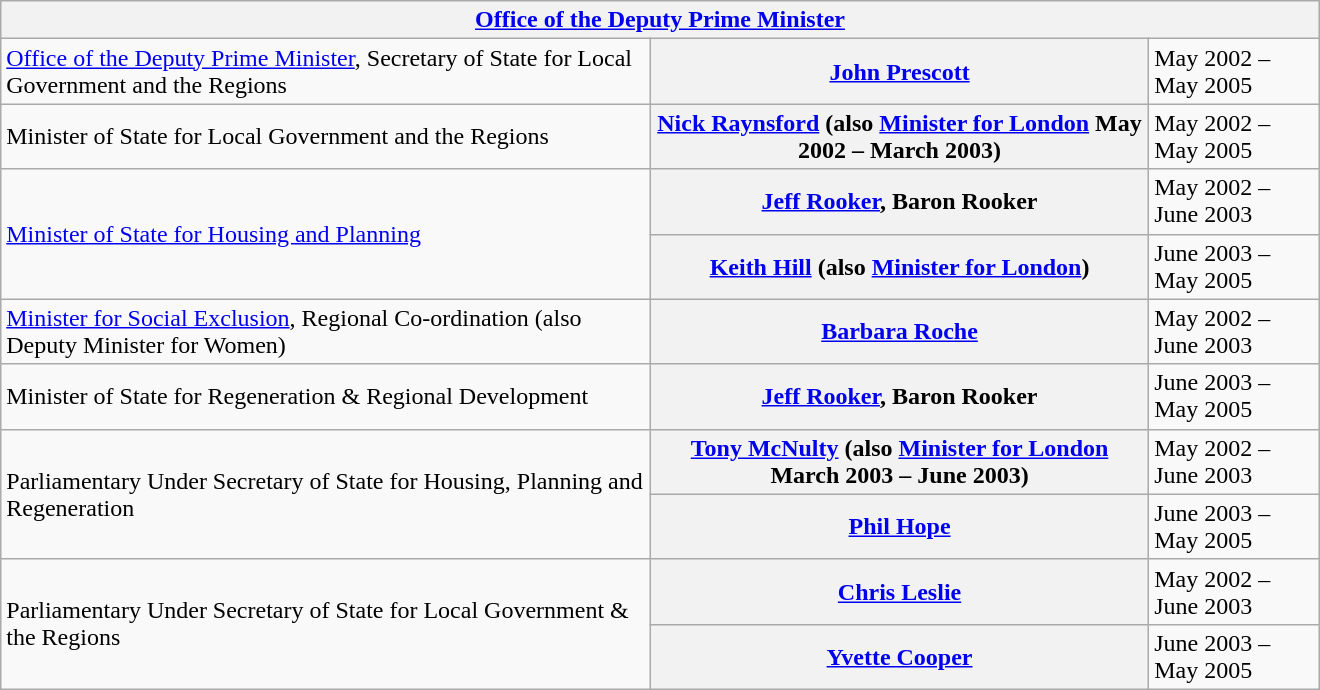<table class="wikitable plainrowheaders" width=100% style="max-width:55em;">
<tr>
<th colspan=4><a href='#'>Office of the Deputy Prime Minister</a></th>
</tr>
<tr>
<td><a href='#'>Office of the Deputy Prime Minister</a>, Secretary of State for Local Government and the Regions</td>
<th scope="row" style="font-weight:bold;"><a href='#'>John Prescott</a></th>
<td>May 2002 – May 2005</td>
</tr>
<tr>
<td>Minister of State for Local Government and the Regions</td>
<th scope="row"><a href='#'>Nick Raynsford</a> (also <a href='#'>Minister for London</a> May 2002 – March 2003)</th>
<td>May 2002 – May 2005</td>
</tr>
<tr>
<td rowspan="2"><a href='#'>Minister of State for Housing and Planning</a></td>
<th scope="row"><a href='#'>Jeff Rooker</a>, Baron Rooker</th>
<td>May 2002 – June 2003</td>
</tr>
<tr>
<th scope="row"><a href='#'>Keith Hill</a> (also <a href='#'>Minister for London</a>)</th>
<td>June 2003 – May 2005</td>
</tr>
<tr>
<td><a href='#'>Minister for Social Exclusion</a>, Regional Co-ordination (also Deputy Minister for Women)</td>
<th scope="row"><a href='#'>Barbara Roche</a></th>
<td>May 2002 – June 2003</td>
</tr>
<tr>
<td>Minister of State for Regeneration & Regional Development</td>
<th scope="row"><a href='#'>Jeff Rooker</a>, Baron Rooker</th>
<td>June 2003 – May 2005</td>
</tr>
<tr>
<td rowspan="2">Parliamentary Under Secretary of State for Housing, Planning and Regeneration</td>
<th scope="row"><a href='#'>Tony McNulty</a> (also <a href='#'>Minister for London</a> March 2003 – June 2003)</th>
<td>May 2002 – June 2003</td>
</tr>
<tr>
<th scope="row"><a href='#'>Phil Hope</a></th>
<td>June 2003 – May 2005</td>
</tr>
<tr>
<td rowspan="2">Parliamentary Under Secretary of State for Local Government & the Regions</td>
<th scope="row"><a href='#'>Chris Leslie</a></th>
<td>May 2002 – June 2003</td>
</tr>
<tr>
<th scope="row"><a href='#'>Yvette Cooper</a></th>
<td>June 2003 – May 2005</td>
</tr>
</table>
